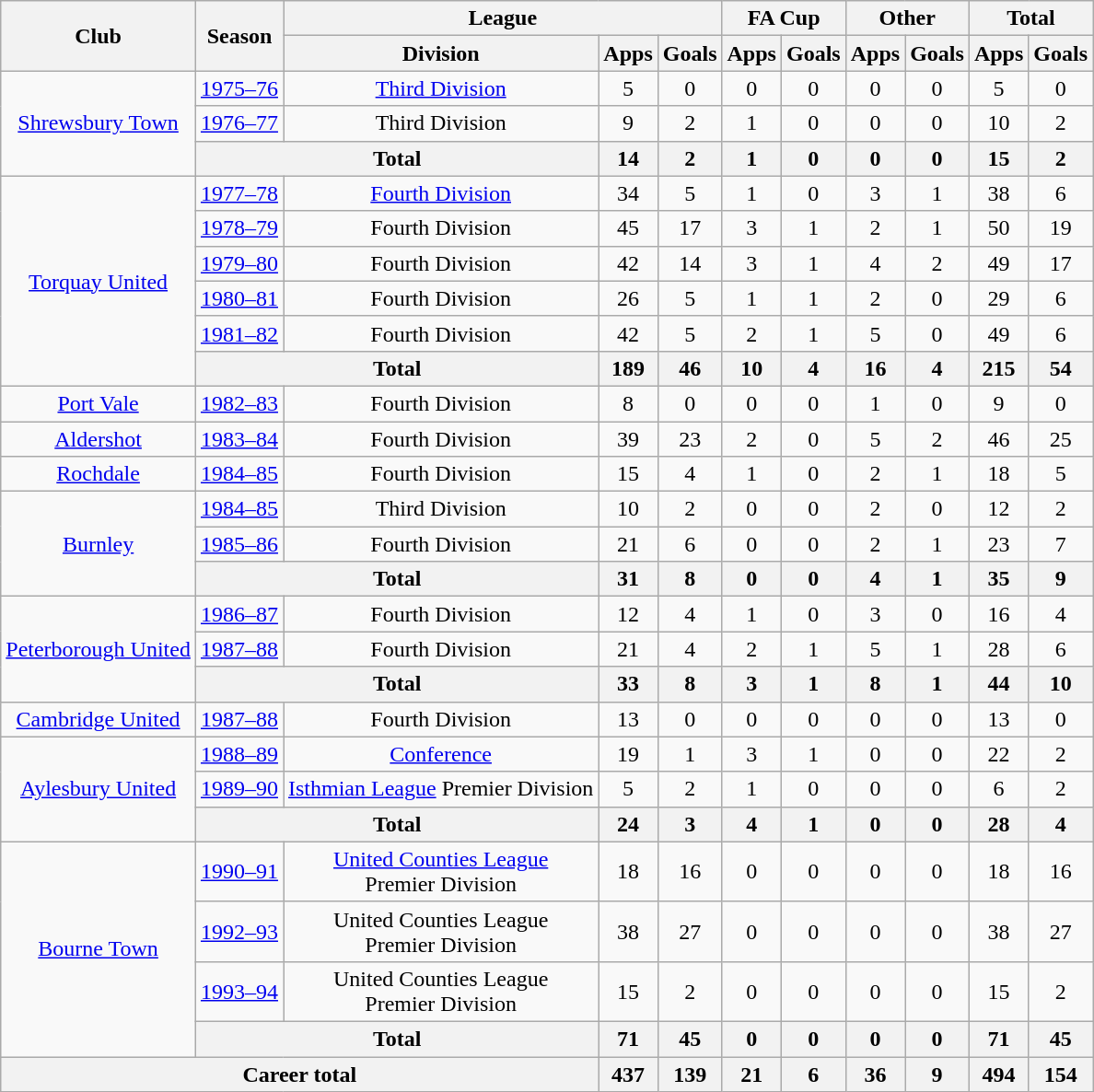<table class="wikitable" style="text-align: center;">
<tr>
<th rowspan="2">Club</th>
<th rowspan="2">Season</th>
<th colspan="3">League</th>
<th colspan="2">FA Cup</th>
<th colspan="2">Other</th>
<th colspan="2">Total</th>
</tr>
<tr>
<th>Division</th>
<th>Apps</th>
<th>Goals</th>
<th>Apps</th>
<th>Goals</th>
<th>Apps</th>
<th>Goals</th>
<th>Apps</th>
<th>Goals</th>
</tr>
<tr>
<td rowspan="3"><a href='#'>Shrewsbury Town</a></td>
<td><a href='#'>1975–76</a></td>
<td><a href='#'>Third Division</a></td>
<td>5</td>
<td>0</td>
<td>0</td>
<td>0</td>
<td>0</td>
<td>0</td>
<td>5</td>
<td>0</td>
</tr>
<tr>
<td><a href='#'>1976–77</a></td>
<td>Third Division</td>
<td>9</td>
<td>2</td>
<td>1</td>
<td>0</td>
<td>0</td>
<td>0</td>
<td>10</td>
<td>2</td>
</tr>
<tr>
<th colspan="2">Total</th>
<th>14</th>
<th>2</th>
<th>1</th>
<th>0</th>
<th>0</th>
<th>0</th>
<th>15</th>
<th>2</th>
</tr>
<tr>
<td rowspan="6"><a href='#'>Torquay United</a></td>
<td><a href='#'>1977–78</a></td>
<td><a href='#'>Fourth Division</a></td>
<td>34</td>
<td>5</td>
<td>1</td>
<td>0</td>
<td>3</td>
<td>1</td>
<td>38</td>
<td>6</td>
</tr>
<tr>
<td><a href='#'>1978–79</a></td>
<td>Fourth Division</td>
<td>45</td>
<td>17</td>
<td>3</td>
<td>1</td>
<td>2</td>
<td>1</td>
<td>50</td>
<td>19</td>
</tr>
<tr>
<td><a href='#'>1979–80</a></td>
<td>Fourth Division</td>
<td>42</td>
<td>14</td>
<td>3</td>
<td>1</td>
<td>4</td>
<td>2</td>
<td>49</td>
<td>17</td>
</tr>
<tr>
<td><a href='#'>1980–81</a></td>
<td>Fourth Division</td>
<td>26</td>
<td>5</td>
<td>1</td>
<td>1</td>
<td>2</td>
<td>0</td>
<td>29</td>
<td>6</td>
</tr>
<tr>
<td><a href='#'>1981–82</a></td>
<td>Fourth Division</td>
<td>42</td>
<td>5</td>
<td>2</td>
<td>1</td>
<td>5</td>
<td>0</td>
<td>49</td>
<td>6</td>
</tr>
<tr>
<th colspan="2">Total</th>
<th>189</th>
<th>46</th>
<th>10</th>
<th>4</th>
<th>16</th>
<th>4</th>
<th>215</th>
<th>54</th>
</tr>
<tr>
<td><a href='#'>Port Vale</a></td>
<td><a href='#'>1982–83</a></td>
<td>Fourth Division</td>
<td>8</td>
<td>0</td>
<td>0</td>
<td>0</td>
<td>1</td>
<td>0</td>
<td>9</td>
<td>0</td>
</tr>
<tr>
<td><a href='#'>Aldershot</a></td>
<td><a href='#'>1983–84</a></td>
<td>Fourth Division</td>
<td>39</td>
<td>23</td>
<td>2</td>
<td>0</td>
<td>5</td>
<td>2</td>
<td>46</td>
<td>25</td>
</tr>
<tr>
<td><a href='#'>Rochdale</a></td>
<td><a href='#'>1984–85</a></td>
<td>Fourth Division</td>
<td>15</td>
<td>4</td>
<td>1</td>
<td>0</td>
<td>2</td>
<td>1</td>
<td>18</td>
<td>5</td>
</tr>
<tr>
<td rowspan="3"><a href='#'>Burnley</a></td>
<td><a href='#'>1984–85</a></td>
<td>Third Division</td>
<td>10</td>
<td>2</td>
<td>0</td>
<td>0</td>
<td>2</td>
<td>0</td>
<td>12</td>
<td>2</td>
</tr>
<tr>
<td><a href='#'>1985–86</a></td>
<td>Fourth Division</td>
<td>21</td>
<td>6</td>
<td>0</td>
<td>0</td>
<td>2</td>
<td>1</td>
<td>23</td>
<td>7</td>
</tr>
<tr>
<th colspan="2">Total</th>
<th>31</th>
<th>8</th>
<th>0</th>
<th>0</th>
<th>4</th>
<th>1</th>
<th>35</th>
<th>9</th>
</tr>
<tr>
<td rowspan="3"><a href='#'>Peterborough United</a></td>
<td><a href='#'>1986–87</a></td>
<td>Fourth Division</td>
<td>12</td>
<td>4</td>
<td>1</td>
<td>0</td>
<td>3</td>
<td>0</td>
<td>16</td>
<td>4</td>
</tr>
<tr>
<td><a href='#'>1987–88</a></td>
<td>Fourth Division</td>
<td>21</td>
<td>4</td>
<td>2</td>
<td>1</td>
<td>5</td>
<td>1</td>
<td>28</td>
<td>6</td>
</tr>
<tr>
<th colspan="2">Total</th>
<th>33</th>
<th>8</th>
<th>3</th>
<th>1</th>
<th>8</th>
<th>1</th>
<th>44</th>
<th>10</th>
</tr>
<tr>
<td><a href='#'>Cambridge United</a></td>
<td><a href='#'>1987–88</a></td>
<td>Fourth Division</td>
<td>13</td>
<td>0</td>
<td>0</td>
<td>0</td>
<td>0</td>
<td>0</td>
<td>13</td>
<td>0</td>
</tr>
<tr>
<td rowspan="3"><a href='#'>Aylesbury United</a></td>
<td><a href='#'>1988–89</a></td>
<td><a href='#'>Conference</a></td>
<td>19</td>
<td>1</td>
<td>3</td>
<td>1</td>
<td>0</td>
<td>0</td>
<td>22</td>
<td>2</td>
</tr>
<tr>
<td><a href='#'>1989–90</a></td>
<td><a href='#'>Isthmian League</a> Premier Division</td>
<td>5</td>
<td>2</td>
<td>1</td>
<td>0</td>
<td>0</td>
<td>0</td>
<td>6</td>
<td>2</td>
</tr>
<tr>
<th colspan="2">Total</th>
<th>24</th>
<th>3</th>
<th>4</th>
<th>1</th>
<th>0</th>
<th>0</th>
<th>28</th>
<th>4</th>
</tr>
<tr>
<td rowspan="4"><a href='#'>Bourne Town</a></td>
<td><a href='#'>1990–91</a></td>
<td><a href='#'>United Counties League</a><br>Premier Division</td>
<td>18</td>
<td 16>16</td>
<td>0</td>
<td>0</td>
<td>0</td>
<td>0</td>
<td>18</td>
<td>16</td>
</tr>
<tr>
<td><a href='#'>1992–93</a></td>
<td>United Counties League<br>Premier Division</td>
<td>38</td>
<td 27>27</td>
<td>0</td>
<td>0</td>
<td>0</td>
<td>0</td>
<td>38</td>
<td>27</td>
</tr>
<tr>
<td><a href='#'>1993–94</a></td>
<td>United Counties League<br>Premier Division</td>
<td>15</td>
<td 2>2</td>
<td>0</td>
<td>0</td>
<td>0</td>
<td>0</td>
<td>15</td>
<td>2</td>
</tr>
<tr>
<th colspan="2">Total</th>
<th>71</th>
<th>45</th>
<th>0</th>
<th>0</th>
<th>0</th>
<th>0</th>
<th>71</th>
<th>45</th>
</tr>
<tr>
<th colspan="3">Career total</th>
<th>437</th>
<th>139</th>
<th>21</th>
<th>6</th>
<th>36</th>
<th>9</th>
<th>494</th>
<th>154</th>
</tr>
</table>
